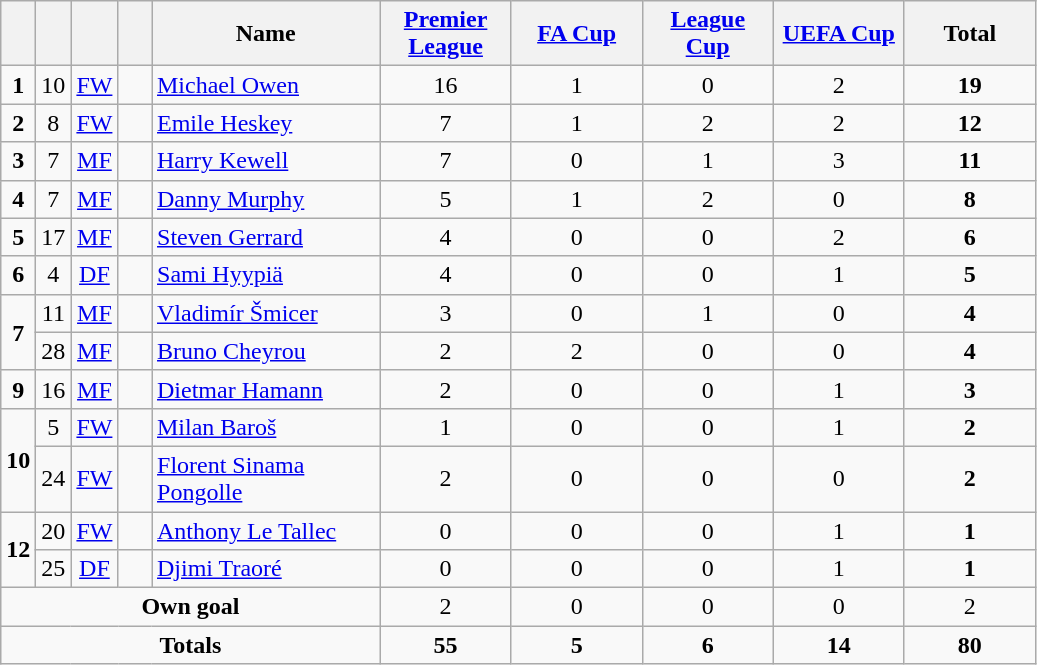<table class="wikitable" style="text-align:center">
<tr>
<th width=15></th>
<th width=15></th>
<th width=15></th>
<th width=15></th>
<th width=145>Name</th>
<th width=80><a href='#'>Premier League</a></th>
<th width=80><a href='#'>FA Cup</a></th>
<th width=80><a href='#'>League Cup</a></th>
<th width=80><a href='#'>UEFA Cup</a></th>
<th width=80>Total</th>
</tr>
<tr>
<td><strong>1</strong></td>
<td>10</td>
<td><a href='#'>FW</a></td>
<td></td>
<td align=left><a href='#'>Michael Owen</a></td>
<td>16</td>
<td>1</td>
<td>0</td>
<td>2</td>
<td><strong>19</strong></td>
</tr>
<tr>
<td><strong>2</strong></td>
<td>8</td>
<td><a href='#'>FW</a></td>
<td></td>
<td align=left><a href='#'>Emile Heskey</a></td>
<td>7</td>
<td>1</td>
<td>2</td>
<td>2</td>
<td><strong>12</strong></td>
</tr>
<tr>
<td><strong>3</strong></td>
<td>7</td>
<td><a href='#'>MF</a></td>
<td></td>
<td align=left><a href='#'>Harry Kewell</a></td>
<td>7</td>
<td>0</td>
<td>1</td>
<td>3</td>
<td><strong>11</strong></td>
</tr>
<tr>
<td><strong>4</strong></td>
<td>7</td>
<td><a href='#'>MF</a></td>
<td></td>
<td align=left><a href='#'>Danny Murphy</a></td>
<td>5</td>
<td>1</td>
<td>2</td>
<td>0</td>
<td><strong>8</strong></td>
</tr>
<tr>
<td><strong>5</strong></td>
<td>17</td>
<td><a href='#'>MF</a></td>
<td></td>
<td align=left><a href='#'>Steven Gerrard</a></td>
<td>4</td>
<td>0</td>
<td>0</td>
<td>2</td>
<td><strong>6</strong></td>
</tr>
<tr>
<td><strong>6</strong></td>
<td>4</td>
<td><a href='#'>DF</a></td>
<td></td>
<td align=left><a href='#'>Sami Hyypiä</a></td>
<td>4</td>
<td>0</td>
<td>0</td>
<td>1</td>
<td><strong>5</strong></td>
</tr>
<tr>
<td rowspan=2><strong>7</strong></td>
<td>11</td>
<td><a href='#'>MF</a></td>
<td></td>
<td align=left><a href='#'>Vladimír Šmicer</a></td>
<td>3</td>
<td>0</td>
<td>1</td>
<td>0</td>
<td><strong>4</strong></td>
</tr>
<tr>
<td>28</td>
<td><a href='#'>MF</a></td>
<td></td>
<td align=left><a href='#'>Bruno Cheyrou</a></td>
<td>2</td>
<td>2</td>
<td>0</td>
<td>0</td>
<td><strong>4</strong></td>
</tr>
<tr>
<td><strong>9</strong></td>
<td>16</td>
<td><a href='#'>MF</a></td>
<td></td>
<td align=left><a href='#'>Dietmar Hamann</a></td>
<td>2</td>
<td>0</td>
<td>0</td>
<td>1</td>
<td><strong>3</strong></td>
</tr>
<tr>
<td rowspan=2><strong>10</strong></td>
<td>5</td>
<td><a href='#'>FW</a></td>
<td></td>
<td align=left><a href='#'>Milan Baroš</a></td>
<td>1</td>
<td>0</td>
<td>0</td>
<td>1</td>
<td><strong>2</strong></td>
</tr>
<tr>
<td>24</td>
<td><a href='#'>FW</a></td>
<td></td>
<td align=left><a href='#'>Florent Sinama Pongolle</a></td>
<td>2</td>
<td>0</td>
<td>0</td>
<td>0</td>
<td><strong>2</strong></td>
</tr>
<tr>
<td rowspan=2><strong>12</strong></td>
<td>20</td>
<td><a href='#'>FW</a></td>
<td></td>
<td align=left><a href='#'>Anthony Le Tallec</a></td>
<td>0</td>
<td>0</td>
<td>0</td>
<td>1</td>
<td><strong>1</strong></td>
</tr>
<tr>
<td>25</td>
<td><a href='#'>DF</a></td>
<td></td>
<td align=left><a href='#'>Djimi Traoré</a></td>
<td>0</td>
<td>0</td>
<td>0</td>
<td>1</td>
<td><strong>1</strong></td>
</tr>
<tr>
<td colspan=5><strong>Own goal</strong></td>
<td>2</td>
<td>0</td>
<td>0</td>
<td>0</td>
<td>2</td>
</tr>
<tr>
<td colspan=5><strong>Totals</strong></td>
<td><strong>55</strong></td>
<td><strong>5</strong></td>
<td><strong>6</strong></td>
<td><strong>14</strong></td>
<td><strong>80</strong></td>
</tr>
</table>
